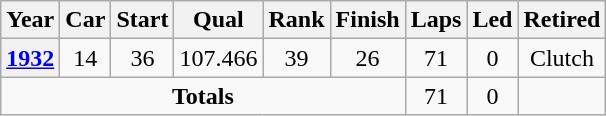<table class="wikitable" style="text-align:center">
<tr>
<th>Year</th>
<th>Car</th>
<th>Start</th>
<th>Qual</th>
<th>Rank</th>
<th>Finish</th>
<th>Laps</th>
<th>Led</th>
<th>Retired</th>
</tr>
<tr>
<th><a href='#'>1932</a></th>
<td>14</td>
<td>36</td>
<td>107.466</td>
<td>39</td>
<td>26</td>
<td>71</td>
<td>0</td>
<td>Clutch</td>
</tr>
<tr>
<td colspan=6><strong>Totals</strong></td>
<td>71</td>
<td>0</td>
<td></td>
</tr>
</table>
